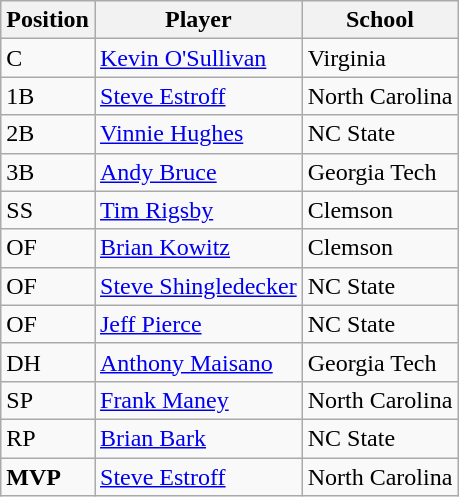<table class="wikitable">
<tr>
<th>Position</th>
<th>Player</th>
<th>School</th>
</tr>
<tr>
<td>C</td>
<td><a href='#'>Kevin O'Sullivan</a></td>
<td>Virginia</td>
</tr>
<tr>
<td>1B</td>
<td><a href='#'>Steve Estroff</a></td>
<td>North Carolina</td>
</tr>
<tr>
<td>2B</td>
<td><a href='#'>Vinnie Hughes</a></td>
<td>NC State</td>
</tr>
<tr>
<td>3B</td>
<td><a href='#'>Andy Bruce</a></td>
<td>Georgia Tech</td>
</tr>
<tr>
<td>SS</td>
<td><a href='#'>Tim Rigsby</a></td>
<td>Clemson</td>
</tr>
<tr>
<td>OF</td>
<td><a href='#'>Brian Kowitz</a></td>
<td>Clemson</td>
</tr>
<tr>
<td>OF</td>
<td><a href='#'>Steve Shingledecker</a></td>
<td>NC State</td>
</tr>
<tr>
<td>OF</td>
<td><a href='#'>Jeff Pierce</a></td>
<td>NC State</td>
</tr>
<tr>
<td>DH</td>
<td><a href='#'>Anthony Maisano</a></td>
<td>Georgia Tech</td>
</tr>
<tr>
<td>SP</td>
<td><a href='#'>Frank Maney</a></td>
<td>North Carolina</td>
</tr>
<tr>
<td>RP</td>
<td><a href='#'>Brian Bark</a></td>
<td>NC State</td>
</tr>
<tr>
<td><strong>MVP</strong></td>
<td><a href='#'>Steve Estroff</a></td>
<td>North Carolina</td>
</tr>
</table>
